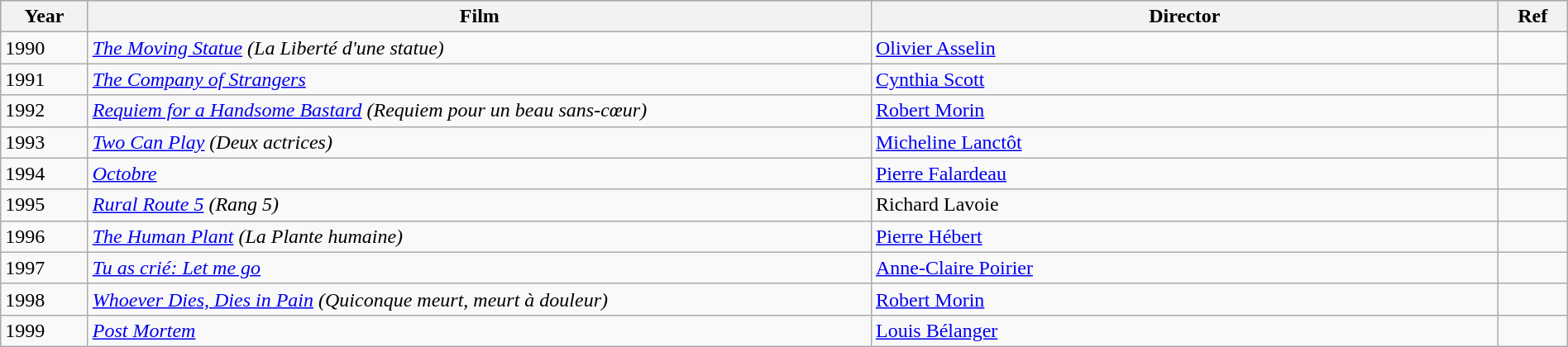<table class="wikitable" style="width:100%;">
<tr style="background:#bebebe;">
<th>Year</th>
<th width=50%>Film</th>
<th width=40%>Director</th>
<th>Ref</th>
</tr>
<tr>
<td>1990</td>
<td><em><a href='#'>The Moving Statue</a> (La Liberté d'une statue)</em></td>
<td><a href='#'>Olivier Asselin</a></td>
<td></td>
</tr>
<tr>
<td>1991</td>
<td><em><a href='#'>The Company of Strangers</a></em></td>
<td><a href='#'>Cynthia Scott</a></td>
<td></td>
</tr>
<tr>
<td>1992</td>
<td><em><a href='#'>Requiem for a Handsome Bastard</a> (Requiem pour un beau sans-cœur)</em></td>
<td><a href='#'>Robert Morin</a></td>
<td></td>
</tr>
<tr>
<td>1993</td>
<td><em><a href='#'>Two Can Play</a> (Deux actrices)</em></td>
<td><a href='#'>Micheline Lanctôt</a></td>
<td></td>
</tr>
<tr>
<td>1994</td>
<td><em><a href='#'>Octobre</a></em></td>
<td><a href='#'>Pierre Falardeau</a></td>
<td></td>
</tr>
<tr>
<td>1995</td>
<td><em><a href='#'>Rural Route 5</a> (Rang 5)</em></td>
<td>Richard Lavoie</td>
<td></td>
</tr>
<tr>
<td>1996</td>
<td><em><a href='#'>The Human Plant</a> (La Plante humaine)</em></td>
<td><a href='#'>Pierre Hébert</a></td>
<td></td>
</tr>
<tr>
<td>1997</td>
<td><em><a href='#'>Tu as crié: Let me go</a></em></td>
<td><a href='#'>Anne-Claire Poirier</a></td>
<td></td>
</tr>
<tr>
<td>1998</td>
<td><em><a href='#'>Whoever Dies, Dies in Pain</a> (Quiconque meurt, meurt à douleur)</em></td>
<td><a href='#'>Robert Morin</a></td>
<td></td>
</tr>
<tr>
<td>1999</td>
<td><em><a href='#'>Post Mortem</a></em></td>
<td><a href='#'>Louis Bélanger</a></td>
<td></td>
</tr>
</table>
